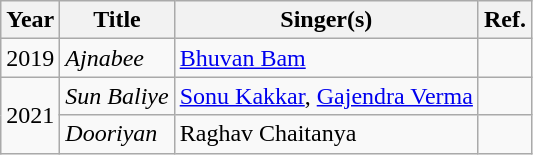<table class="wikitable sortable">
<tr>
<th>Year</th>
<th>Title</th>
<th>Singer(s)</th>
<th>Ref.</th>
</tr>
<tr>
<td>2019</td>
<td><em>Ajnabee</em></td>
<td><a href='#'>Bhuvan Bam</a></td>
<td></td>
</tr>
<tr>
<td rowspan="2">2021</td>
<td><em>Sun Baliye</em></td>
<td><a href='#'>Sonu Kakkar</a>, <a href='#'>Gajendra Verma</a></td>
<td></td>
</tr>
<tr>
<td><em>Dooriyan</em></td>
<td>Raghav Chaitanya</td>
<td></td>
</tr>
</table>
